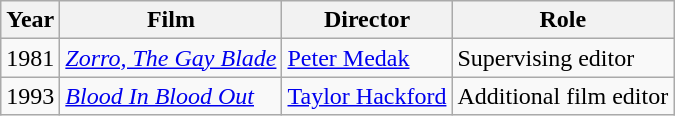<table class="wikitable">
<tr>
<th>Year</th>
<th>Film</th>
<th>Director</th>
<th>Role</th>
</tr>
<tr>
<td>1981</td>
<td><em><a href='#'>Zorro, The Gay Blade</a></em></td>
<td><a href='#'>Peter Medak</a></td>
<td>Supervising editor</td>
</tr>
<tr>
<td>1993</td>
<td><em><a href='#'>Blood In Blood Out</a></em></td>
<td><a href='#'>Taylor Hackford</a></td>
<td>Additional film editor</td>
</tr>
</table>
